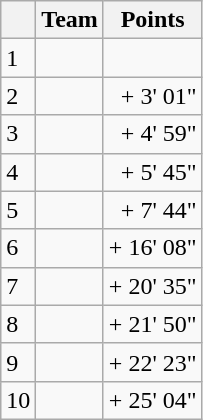<table class="wikitable">
<tr>
<th></th>
<th>Team</th>
<th>Points</th>
</tr>
<tr>
<td>1</td>
<td> </td>
<td align=right></td>
</tr>
<tr>
<td>2</td>
<td> </td>
<td align=right>+ 3' 01"</td>
</tr>
<tr>
<td>3</td>
<td> </td>
<td align=right>+ 4' 59"</td>
</tr>
<tr>
<td>4</td>
<td> </td>
<td align=right>+ 5' 45"</td>
</tr>
<tr>
<td>5</td>
<td> </td>
<td align=right>+ 7' 44"</td>
</tr>
<tr>
<td>6</td>
<td> </td>
<td align=right>+ 16' 08"</td>
</tr>
<tr>
<td>7</td>
<td> </td>
<td align=right>+ 20' 35"</td>
</tr>
<tr>
<td>8</td>
<td> </td>
<td align=right>+ 21' 50"</td>
</tr>
<tr>
<td>9</td>
<td> </td>
<td align=right>+ 22' 23"</td>
</tr>
<tr>
<td>10</td>
<td> </td>
<td align=right>+ 25' 04"</td>
</tr>
</table>
